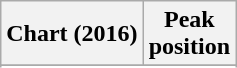<table class="wikitable sortable plainrowheaders" style="text-align:center">
<tr>
<th scope="col">Chart (2016)</th>
<th scope="col">Peak<br> position</th>
</tr>
<tr>
</tr>
<tr>
</tr>
<tr>
</tr>
</table>
